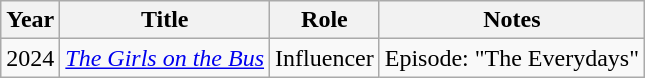<table class="wikitable">
<tr>
<th>Year</th>
<th>Title</th>
<th>Role</th>
<th>Notes</th>
</tr>
<tr>
<td>2024</td>
<td><em><a href='#'>The Girls on the Bus</a></em></td>
<td>Influencer</td>
<td>Episode: "The Everydays"</td>
</tr>
</table>
